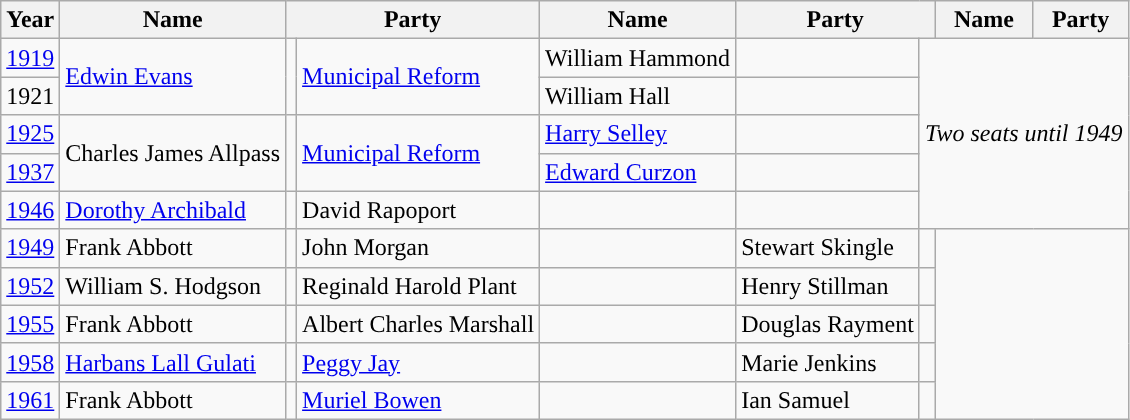<table class="wikitable">
<tr>
<th>Year</th>
<th>Name</th>
<th colspan=2>Party</th>
<th>Name</th>
<th colspan=2>Party</th>
<th>Name</th>
<th colspan=2>Party</th>
</tr>
<tr>
<td><a href='#'>1919</a></td>
<td rowspan=2><a href='#'>Edwin Evans</a></td>
<td rowspan=2 style="background-color: "></td>
<td rowspan=2><a href='#'>Municipal Reform</a></td>
<td>William Hammond</td>
<td></td>
<td colspan=3 rowspan=5 align="center"><em>Two seats until 1949</em></td>
</tr>
<tr>
<td>1921</td>
<td>William Hall</td>
<td></td>
</tr>
<tr>
<td><a href='#'>1925</a></td>
<td rowspan=2>Charles James Allpass</td>
<td rowspan=2 style="background-color: "></td>
<td rowspan=2><a href='#'>Municipal Reform</a></td>
<td><a href='#'>Harry Selley</a></td>
<td></td>
</tr>
<tr>
<td><a href='#'>1937</a></td>
<td><a href='#'>Edward Curzon</a></td>
<td></td>
</tr>
<tr>
<td><a href='#'>1946</a></td>
<td><a href='#'>Dorothy Archibald</a></td>
<td></td>
<td>David Rapoport</td>
<td></td>
</tr>
<tr>
<td><a href='#'>1949</a></td>
<td>Frank Abbott</td>
<td></td>
<td>John Morgan</td>
<td></td>
<td>Stewart Skingle</td>
<td></td>
</tr>
<tr>
<td><a href='#'>1952</a></td>
<td>William S. Hodgson</td>
<td></td>
<td>Reginald Harold Plant</td>
<td></td>
<td>Henry Stillman</td>
<td></td>
</tr>
<tr>
<td><a href='#'>1955</a></td>
<td>Frank Abbott</td>
<td></td>
<td>Albert Charles Marshall</td>
<td></td>
<td>Douglas Rayment</td>
<td></td>
</tr>
<tr>
<td><a href='#'>1958</a></td>
<td><a href='#'>Harbans Lall Gulati</a></td>
<td></td>
<td><a href='#'>Peggy Jay</a></td>
<td></td>
<td>Marie Jenkins</td>
<td></td>
</tr>
<tr>
<td><a href='#'>1961</a></td>
<td>Frank Abbott</td>
<td></td>
<td><a href='#'>Muriel Bowen</a></td>
<td></td>
<td>Ian Samuel</td>
<td></td>
</tr>
</table>
